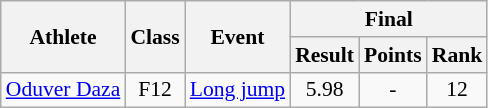<table class=wikitable style="font-size:90%">
<tr>
<th rowspan="2">Athlete</th>
<th rowspan="2">Class</th>
<th rowspan="2">Event</th>
<th colspan="3">Final</th>
</tr>
<tr>
<th>Result</th>
<th>Points</th>
<th>Rank</th>
</tr>
<tr>
<td><a href='#'>Oduver Daza</a></td>
<td style="text-align:center;">F12</td>
<td><a href='#'>Long jump</a></td>
<td style="text-align:center;">5.98</td>
<td style="text-align:center;">-</td>
<td style="text-align:center;">12</td>
</tr>
</table>
